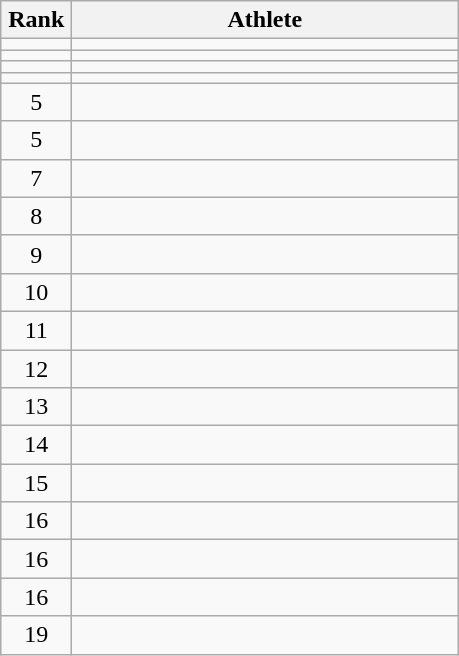<table class="wikitable" style="text-align: center;">
<tr>
<th width=40>Rank</th>
<th width=250>Athlete</th>
</tr>
<tr>
<td></td>
<td align="left"></td>
</tr>
<tr>
<td></td>
<td align="left"></td>
</tr>
<tr>
<td></td>
<td align="left"></td>
</tr>
<tr>
<td></td>
<td align="left"></td>
</tr>
<tr>
<td>5</td>
<td align="left"></td>
</tr>
<tr>
<td>5</td>
<td align="left"></td>
</tr>
<tr>
<td>7</td>
<td align="left"></td>
</tr>
<tr>
<td>8</td>
<td align="left"></td>
</tr>
<tr>
<td>9</td>
<td align="left"></td>
</tr>
<tr>
<td>10</td>
<td align="left"></td>
</tr>
<tr>
<td>11</td>
<td align="left"></td>
</tr>
<tr>
<td>12</td>
<td align="left"></td>
</tr>
<tr>
<td>13</td>
<td align="left"></td>
</tr>
<tr>
<td>14</td>
<td align="left"></td>
</tr>
<tr>
<td>15</td>
<td align="left"></td>
</tr>
<tr>
<td>16</td>
<td align="left"></td>
</tr>
<tr>
<td>16</td>
<td align="left"></td>
</tr>
<tr>
<td>16</td>
<td align="left"></td>
</tr>
<tr>
<td>19</td>
<td align="left"></td>
</tr>
</table>
